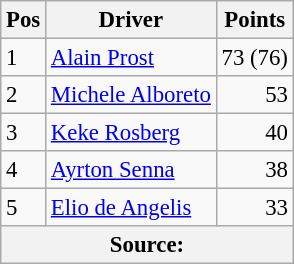<table class="wikitable" style="font-size: 95%;">
<tr>
<th>Pos</th>
<th>Driver</th>
<th>Points</th>
</tr>
<tr>
<td>1</td>
<td> <a href='#'>Alain Prost</a></td>
<td style="text-align: right">73 (76)</td>
</tr>
<tr>
<td>2</td>
<td> <a href='#'>Michele Alboreto</a></td>
<td style="text-align: right">53</td>
</tr>
<tr>
<td>3</td>
<td> <a href='#'>Keke Rosberg</a></td>
<td style="text-align: right">40</td>
</tr>
<tr>
<td>4</td>
<td> <a href='#'>Ayrton Senna</a></td>
<td style="text-align: right">38</td>
</tr>
<tr>
<td>5</td>
<td> <a href='#'>Elio de Angelis</a></td>
<td style="text-align: right">33</td>
</tr>
<tr>
<th colspan=3>Source:</th>
</tr>
</table>
